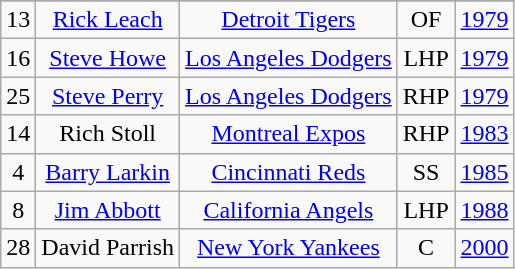<table class="wikitable" style="text-align:center">
<tr>
</tr>
<tr>
<td>13</td>
<td><a href='#'>Rick Leach</a></td>
<td><a href='#'>Detroit Tigers</a></td>
<td>OF</td>
<td><a href='#'>1979</a></td>
</tr>
<tr>
<td>16</td>
<td><a href='#'>Steve Howe</a></td>
<td><a href='#'>Los Angeles Dodgers</a></td>
<td>LHP</td>
<td><a href='#'>1979</a></td>
</tr>
<tr>
<td>25</td>
<td><a href='#'>Steve Perry</a></td>
<td><a href='#'>Los Angeles Dodgers</a></td>
<td>RHP</td>
<td><a href='#'>1979</a></td>
</tr>
<tr>
<td>14</td>
<td>Rich Stoll</td>
<td><a href='#'>Montreal Expos</a></td>
<td>RHP</td>
<td><a href='#'>1983</a></td>
</tr>
<tr>
<td>4</td>
<td><a href='#'>Barry Larkin</a></td>
<td><a href='#'>Cincinnati Reds</a></td>
<td>SS</td>
<td><a href='#'>1985</a></td>
</tr>
<tr>
<td>8</td>
<td><a href='#'>Jim Abbott</a></td>
<td><a href='#'>California Angels</a></td>
<td>LHP</td>
<td><a href='#'>1988</a></td>
</tr>
<tr>
<td>28</td>
<td>David Parrish</td>
<td><a href='#'>New York Yankees</a></td>
<td>C</td>
<td><a href='#'>2000</a></td>
</tr>
</table>
